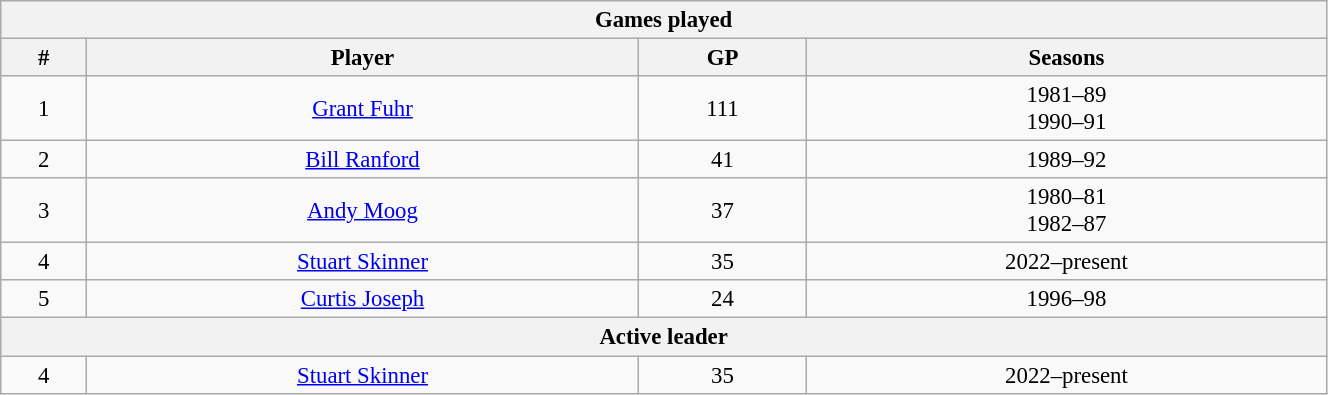<table class="wikitable" style="text-align: center; font-size: 95%" width="70%">
<tr>
<th colspan="4">Games played</th>
</tr>
<tr>
<th>#</th>
<th>Player</th>
<th>GP</th>
<th>Seasons</th>
</tr>
<tr>
<td>1</td>
<td><a href='#'>Grant Fuhr</a></td>
<td>111</td>
<td>1981–89<br>1990–91</td>
</tr>
<tr>
<td>2</td>
<td><a href='#'>Bill Ranford</a></td>
<td>41</td>
<td>1989–92</td>
</tr>
<tr>
<td>3</td>
<td><a href='#'>Andy Moog</a></td>
<td>37</td>
<td>1980–81<br>1982–87</td>
</tr>
<tr>
<td>4</td>
<td><a href='#'>Stuart Skinner</a></td>
<td>35</td>
<td>2022–present</td>
</tr>
<tr>
<td>5</td>
<td><a href='#'>Curtis Joseph</a></td>
<td>24</td>
<td>1996–98</td>
</tr>
<tr>
<th colspan="4">Active leader</th>
</tr>
<tr>
<td>4</td>
<td><a href='#'>Stuart Skinner</a></td>
<td>35</td>
<td>2022–present</td>
</tr>
</table>
